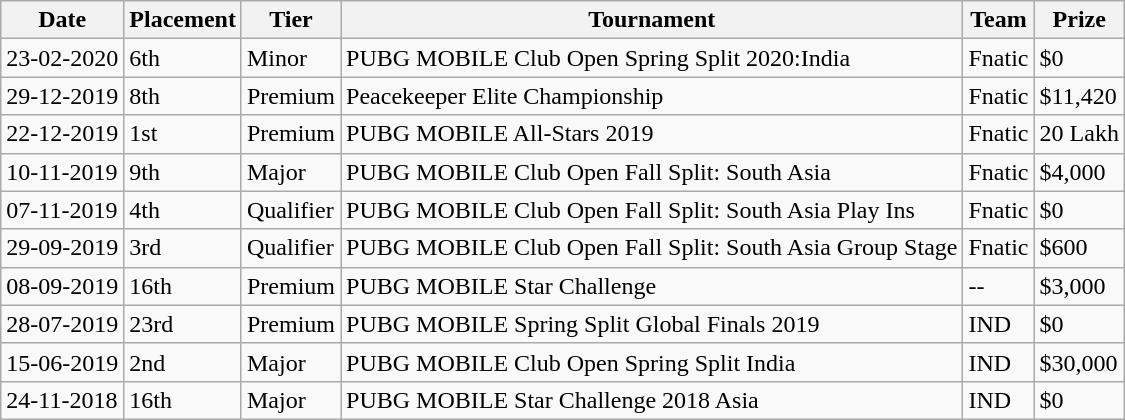<table class="wikitable sortable">
<tr>
<th>Date</th>
<th>Placement</th>
<th>Tier</th>
<th>Tournament</th>
<th>Team</th>
<th>Prize</th>
</tr>
<tr>
<td>23-02-2020</td>
<td>6th</td>
<td>Minor</td>
<td>PUBG MOBILE Club Open Spring Split 2020:India</td>
<td>Fnatic</td>
<td>$0</td>
</tr>
<tr>
<td>29-12-2019</td>
<td>8th</td>
<td>Premium</td>
<td>Peacekeeper Elite Championship</td>
<td>Fnatic</td>
<td>$11,420</td>
</tr>
<tr>
<td>22-12-2019</td>
<td>1st</td>
<td>Premium</td>
<td>PUBG MOBILE All-Stars 2019</td>
<td>Fnatic</td>
<td>20 Lakh</td>
</tr>
<tr>
<td>10-11-2019</td>
<td>9th</td>
<td>Major</td>
<td>PUBG MOBILE Club Open Fall Split: South Asia</td>
<td>Fnatic</td>
<td>$4,000</td>
</tr>
<tr>
<td>07-11-2019</td>
<td>4th</td>
<td>Qualifier</td>
<td>PUBG MOBILE Club Open Fall Split: South Asia Play Ins</td>
<td>Fnatic</td>
<td>$0</td>
</tr>
<tr>
<td>29-09-2019</td>
<td>3rd</td>
<td>Qualifier</td>
<td>PUBG MOBILE Club Open Fall Split: South Asia Group Stage</td>
<td>Fnatic</td>
<td>$600</td>
</tr>
<tr>
<td>08-09-2019</td>
<td>16th</td>
<td>Premium</td>
<td>PUBG MOBILE Star Challenge</td>
<td>--</td>
<td>$3,000</td>
</tr>
<tr>
<td>28-07-2019</td>
<td>23rd</td>
<td>Premium</td>
<td>PUBG MOBILE Spring Split Global Finals 2019</td>
<td>IND</td>
<td>$0</td>
</tr>
<tr>
<td>15-06-2019</td>
<td>2nd</td>
<td>Major</td>
<td>PUBG MOBILE Club Open Spring Split India</td>
<td>IND</td>
<td>$30,000</td>
</tr>
<tr>
<td>24-11-2018</td>
<td>16th</td>
<td>Major</td>
<td>PUBG MOBILE Star Challenge 2018 Asia</td>
<td>IND</td>
<td>$0</td>
</tr>
</table>
